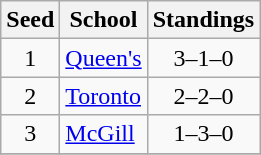<table class="wikitable">
<tr>
<th>Seed</th>
<th>School</th>
<th>Standings</th>
</tr>
<tr>
<td align=center>1</td>
<td><a href='#'>Queen's</a></td>
<td align=center>3–1–0</td>
</tr>
<tr>
<td align=center>2</td>
<td><a href='#'>Toronto</a></td>
<td align=center>2–2–0</td>
</tr>
<tr>
<td align=center>3</td>
<td><a href='#'>McGill</a></td>
<td align=center>1–3–0</td>
</tr>
<tr>
</tr>
</table>
